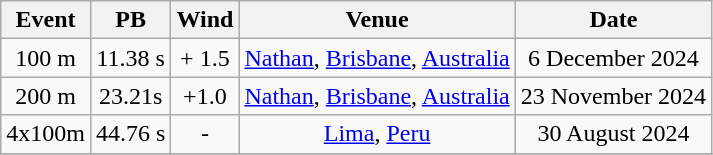<table class="wikitable" style="text-align: center;">
<tr>
<th>Event</th>
<th>PB</th>
<th>Wind</th>
<th>Venue</th>
<th>Date</th>
</tr>
<tr>
<td>100 m</td>
<td>11.38 s</td>
<td>+ 1.5</td>
<td><a href='#'>Nathan</a>, <a href='#'>Brisbane</a>, <a href='#'>Australia</a></td>
<td>6 December 2024</td>
</tr>
<tr>
<td>200 m</td>
<td>23.21s</td>
<td>+1.0</td>
<td><a href='#'>Nathan</a>, <a href='#'>Brisbane</a>, <a href='#'>Australia</a></td>
<td>23 November 2024</td>
</tr>
<tr>
<td>4x100m</td>
<td>44.76 s</td>
<td>-</td>
<td><a href='#'>Lima</a>, <a href='#'>Peru</a></td>
<td>30 August 2024</td>
</tr>
<tr>
</tr>
</table>
